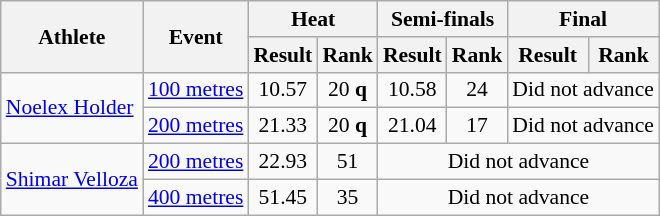<table class="wikitable" style="font-size:90%; text-align:center">
<tr>
<th rowspan="2">Athlete</th>
<th rowspan="2">Event</th>
<th colspan="2">Heat</th>
<th colspan="2">Semi-finals</th>
<th colspan="2">Final</th>
</tr>
<tr>
<th>Result</th>
<th>Rank</th>
<th>Result</th>
<th>Rank</th>
<th>Result</th>
<th>Rank</th>
</tr>
<tr>
<td align="left"  rowspan="2"><a href='#'>Noelex Holder</a></td>
<td align="left"><a href='#'>100 metres</a></td>
<td>10.57</td>
<td>20 <strong>q</strong></td>
<td>10.58</td>
<td>24</td>
<td colspan="2">Did not advance</td>
</tr>
<tr>
<td align="left"><a href='#'>200 metres</a></td>
<td>21.33</td>
<td>20 <strong>q</strong></td>
<td>21.04 </td>
<td>17</td>
<td colspan="2">Did not advance</td>
</tr>
<tr>
<td align="left"  rowspan="2"><a href='#'>Shimar Velloza</a></td>
<td align="left"><a href='#'>200 metres</a></td>
<td>22.93</td>
<td>51</td>
<td colspan="4">Did not advance</td>
</tr>
<tr>
<td align="left"><a href='#'>400 metres</a></td>
<td>51.45</td>
<td>35</td>
<td colspan="4">Did not advance</td>
</tr>
</table>
